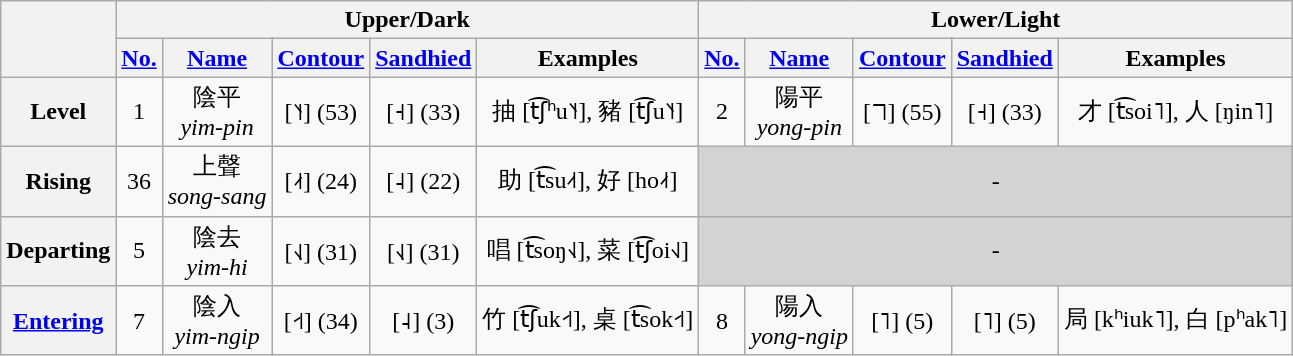<table class="wikitable" style="text-align:center">
<tr>
<th rowspan="2"></th>
<th colspan="5">Upper/Dark </th>
<th colspan="5">Lower/Light </th>
</tr>
<tr>
<th><a href='#'>No.</a></th>
<th><a href='#'>Name</a></th>
<th><a href='#'>Contour</a></th>
<th><a href='#'>Sandhied</a></th>
<th>Examples</th>
<th><a href='#'>No.</a></th>
<th><a href='#'>Name</a></th>
<th><a href='#'>Contour</a></th>
<th><a href='#'>Sandhied</a></th>
<th>Examples</th>
</tr>
<tr>
<th>Level </th>
<td>1</td>
<td>陰平<br><em>yim-pin</em></td>
<td>[˥˧] (53)</td>
<td>[˧] (33)</td>
<td>抽 [t͡ʃʰu˥˧], 豬 [t͡ʃu˥˧]</td>
<td>2</td>
<td>陽平<br><em>yong-pin</em></td>
<td>[˥˥] (55)</td>
<td>[˧] (33)</td>
<td>才 [t͡soi˥], 人 [ŋin˥]</td>
</tr>
<tr>
<th>Rising </th>
<td>36</td>
<td>上聲<br><em>song-sang</em></td>
<td>[˨˦] (24)</td>
<td>[˨] (22)</td>
<td>助 [t͡su˨˦], 好 [ho˨˦]</td>
<td colspan="5" style="background-color: lightgray">-</td>
</tr>
<tr>
<th>Departing </th>
<td>5</td>
<td>陰去<br><em>yim-hi</em></td>
<td>[˧˩] (31)</td>
<td>[˧˩] (31)</td>
<td>唱 [t͡soŋ˧˩], 菜 [t͡ʃoi˧˩]</td>
<td colspan="5" style="background-color: lightgray">-</td>
</tr>
<tr>
<th><a href='#'>Entering </a></th>
<td>7</td>
<td>陰入<br><em>yim-ngip</em></td>
<td>[˧˦] (34)</td>
<td>[˨] (3)</td>
<td>竹 [t͡ʃuk˧˦], 桌 [t͡sok˧˦]</td>
<td>8</td>
<td>陽入<br><em>yong-ngip</em></td>
<td>[˥] (5)</td>
<td>[˥] (5)</td>
<td>局 [kʰiuk˥], 白 [pʰak˥]</td>
</tr>
</table>
